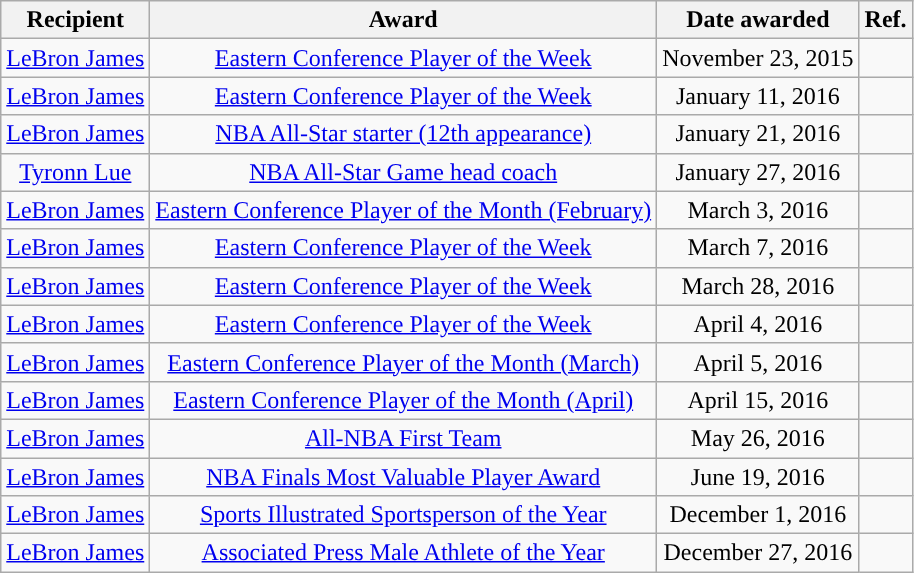<table class="wikitable sortable sortable" style="text-align: center">
<tr>
<th>Recipient</th>
<th>Award</th>
<th>Date awarded</th>
<th>Ref.</th>
</tr>
<tr>
<td><a href='#'>LeBron James</a></td>
<td><a href='#'>Eastern Conference Player of the Week</a></td>
<td>November 23, 2015</td>
<td></td>
</tr>
<tr>
<td><a href='#'>LeBron James</a></td>
<td><a href='#'>Eastern Conference Player of the Week</a></td>
<td>January 11, 2016</td>
<td></td>
</tr>
<tr>
<td><a href='#'>LeBron James</a></td>
<td><a href='#'>NBA All-Star starter (12th appearance)</a></td>
<td>January 21, 2016</td>
<td></td>
</tr>
<tr>
<td><a href='#'>Tyronn Lue</a></td>
<td><a href='#'>NBA All-Star Game head coach</a></td>
<td>January 27, 2016</td>
<td></td>
</tr>
<tr>
<td><a href='#'>LeBron James</a></td>
<td><a href='#'>Eastern Conference Player of the Month (February)</a></td>
<td>March 3, 2016</td>
<td></td>
</tr>
<tr>
<td><a href='#'>LeBron James</a></td>
<td><a href='#'>Eastern Conference Player of the Week</a></td>
<td>March 7, 2016</td>
<td></td>
</tr>
<tr>
<td><a href='#'>LeBron James</a></td>
<td><a href='#'>Eastern Conference Player of the Week</a></td>
<td>March 28, 2016</td>
<td></td>
</tr>
<tr>
<td><a href='#'>LeBron James</a></td>
<td><a href='#'>Eastern Conference Player of the Week</a></td>
<td>April 4, 2016</td>
<td></td>
</tr>
<tr>
<td><a href='#'>LeBron James</a></td>
<td><a href='#'>Eastern Conference Player of the Month (March)</a></td>
<td>April 5, 2016</td>
<td></td>
</tr>
<tr>
<td><a href='#'>LeBron James</a></td>
<td><a href='#'>Eastern Conference Player of the Month (April)</a></td>
<td>April 15, 2016</td>
<td></td>
</tr>
<tr>
<td><a href='#'>LeBron James</a></td>
<td><a href='#'>All-NBA First Team</a></td>
<td>May 26, 2016</td>
<td></td>
</tr>
<tr>
<td><a href='#'>LeBron James</a></td>
<td><a href='#'>NBA Finals Most Valuable Player Award</a></td>
<td>June 19, 2016</td>
<td></td>
</tr>
<tr>
<td><a href='#'>LeBron James</a></td>
<td><a href='#'>Sports Illustrated Sportsperson of the Year</a></td>
<td>December 1, 2016</td>
<td></td>
</tr>
<tr>
<td><a href='#'>LeBron James</a></td>
<td><a href='#'>Associated Press Male Athlete of the Year</a></td>
<td>December 27, 2016</td>
<td></td>
</tr>
</table>
